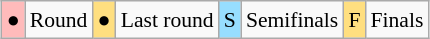<table class="wikitable" style="margin:0.5em auto; font-size:90%; line-height:1.25em;">
<tr>
<td bgcolor="#FFBBBB" align=center>●</td>
<td>Round</td>
<td bgcolor="#FFDF80" align=center>●</td>
<td>Last round</td>
<td bgcolor="#97DEFF" align=center>S</td>
<td>Semifinals</td>
<td bgcolor="#FFDF80" align=center>F</td>
<td>Finals</td>
</tr>
</table>
